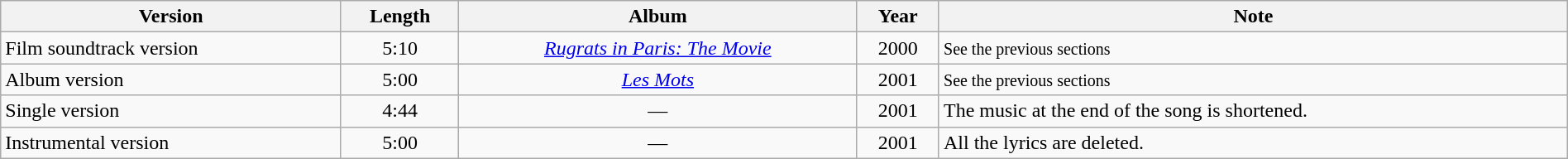<table class="wikitable" width="100%" border="1">
<tr>
<th>Version</th>
<th>Length</th>
<th>Album</th>
<th>Year</th>
<th>Note</th>
</tr>
<tr>
<td>Film soundtrack version</td>
<td align="center">5:10</td>
<td align="center"><em><a href='#'>Rugrats in Paris: The Movie</a></em></td>
<td align="center">2000</td>
<td><small>See the previous sections</small></td>
</tr>
<tr>
<td>Album version</td>
<td align="center">5:00</td>
<td align="center"><em><a href='#'>Les Mots</a></em></td>
<td align="center">2001</td>
<td><small>See the previous sections</small></td>
</tr>
<tr>
<td>Single version</td>
<td align="center">4:44</td>
<td align="center">—</td>
<td align="center">2001</td>
<td>The music at the end of the song is shortened.</td>
</tr>
<tr>
<td>Instrumental version</td>
<td align="center">5:00</td>
<td align="center">—</td>
<td align="center">2001</td>
<td>All the lyrics are deleted.</td>
</tr>
</table>
